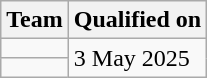<table class="wikitable">
<tr>
<th>Team</th>
<th>Qualified on</th>
</tr>
<tr>
<td></td>
<td rowspan=2>3 May 2025</td>
</tr>
<tr>
<td></td>
</tr>
</table>
